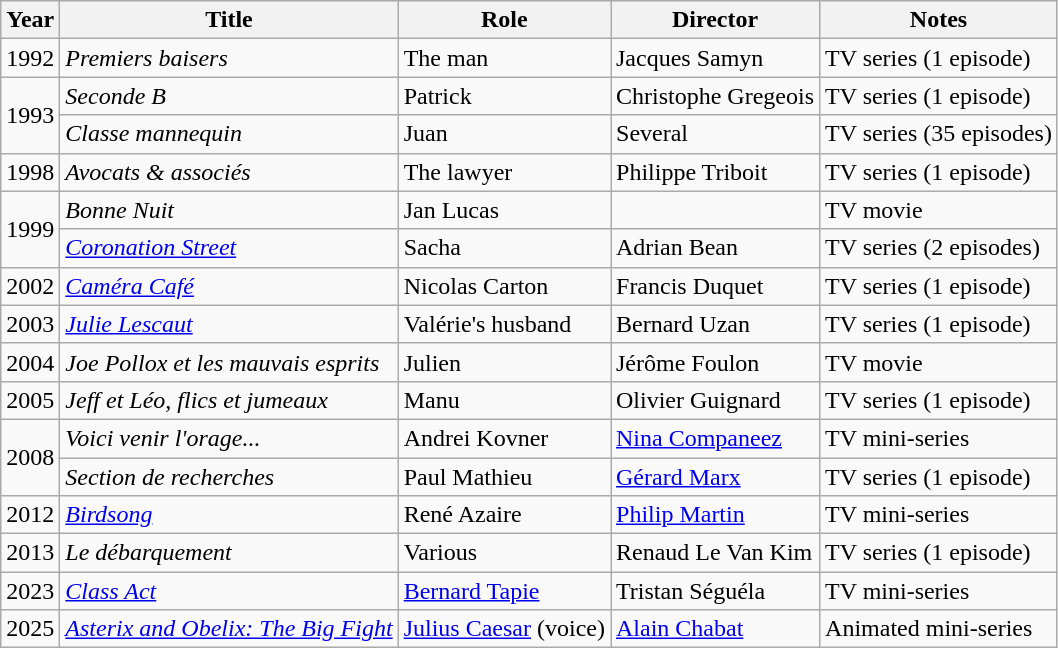<table class="wikitable sortable">
<tr>
<th>Year</th>
<th>Title</th>
<th>Role</th>
<th>Director</th>
<th class="unsortable">Notes</th>
</tr>
<tr>
<td>1992</td>
<td><em>Premiers baisers</em></td>
<td>The man</td>
<td>Jacques Samyn</td>
<td>TV series (1 episode)</td>
</tr>
<tr>
<td rowspan=2>1993</td>
<td><em>Seconde B</em></td>
<td>Patrick</td>
<td>Christophe Gregeois</td>
<td>TV series (1 episode)</td>
</tr>
<tr>
<td><em>Classe mannequin</em></td>
<td>Juan</td>
<td>Several</td>
<td>TV series (35 episodes)</td>
</tr>
<tr>
<td>1998</td>
<td><em>Avocats & associés</em></td>
<td>The lawyer</td>
<td>Philippe Triboit</td>
<td>TV series (1 episode)</td>
</tr>
<tr>
<td rowspan=2>1999</td>
<td><em>Bonne Nuit</em></td>
<td>Jan Lucas</td>
<td></td>
<td>TV movie</td>
</tr>
<tr>
<td><em><a href='#'>Coronation Street</a></em></td>
<td>Sacha</td>
<td>Adrian Bean</td>
<td>TV series (2 episodes)</td>
</tr>
<tr>
<td>2002</td>
<td><em><a href='#'>Caméra Café</a></em></td>
<td>Nicolas Carton</td>
<td>Francis Duquet</td>
<td>TV series (1 episode)</td>
</tr>
<tr>
<td>2003</td>
<td><em><a href='#'>Julie Lescaut</a></em></td>
<td>Valérie's husband</td>
<td>Bernard Uzan</td>
<td>TV series (1 episode)</td>
</tr>
<tr>
<td>2004</td>
<td><em>Joe Pollox et les mauvais esprits</em></td>
<td>Julien</td>
<td>Jérôme Foulon</td>
<td>TV movie</td>
</tr>
<tr>
<td>2005</td>
<td><em>Jeff et Léo, flics et jumeaux</em></td>
<td>Manu</td>
<td>Olivier Guignard</td>
<td>TV series (1 episode)</td>
</tr>
<tr>
<td rowspan=2>2008</td>
<td><em>Voici venir l'orage...</em></td>
<td>Andrei Kovner</td>
<td><a href='#'>Nina Companeez</a></td>
<td>TV mini-series</td>
</tr>
<tr>
<td><em>Section de recherches</em></td>
<td>Paul Mathieu</td>
<td><a href='#'>Gérard Marx</a></td>
<td>TV series (1 episode)</td>
</tr>
<tr>
<td>2012</td>
<td><em><a href='#'>Birdsong</a></em></td>
<td>René Azaire</td>
<td><a href='#'>Philip Martin</a></td>
<td>TV mini-series</td>
</tr>
<tr>
<td>2013</td>
<td><em>Le débarquement</em></td>
<td>Various</td>
<td>Renaud Le Van Kim</td>
<td>TV series (1 episode)</td>
</tr>
<tr>
<td>2023</td>
<td><em><a href='#'>Class Act</a></em></td>
<td><a href='#'>Bernard Tapie</a></td>
<td>Tristan Séguéla</td>
<td>TV mini-series</td>
</tr>
<tr>
<td>2025</td>
<td><em><a href='#'>Asterix and Obelix: The Big Fight</a></em></td>
<td><a href='#'>Julius Caesar</a> (voice)</td>
<td><a href='#'>Alain Chabat</a></td>
<td>Animated mini-series</td>
</tr>
</table>
